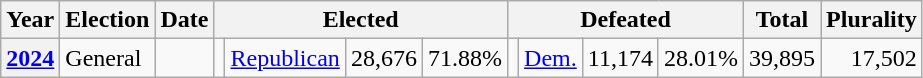<table class="wikitable">
<tr>
<th>Year</th>
<th>Election</th>
<th>Date</th>
<th colspan="4">Elected</th>
<th colspan="4">Defeated</th>
<th>Total</th>
<th>Plurality</th>
</tr>
<tr>
<th valign="top"><a href='#'>2024</a></th>
<td valign="top">General</td>
<td valign="top"></td>
<td valign="top"></td>
<td valign="top" ><a href='#'>Republican</a></td>
<td align="right" valign="top">28,676</td>
<td align="right" valign="top">71.88%</td>
<td valign="top"></td>
<td valign="top" ><a href='#'>Dem.</a></td>
<td align="right" valign="top">11,174</td>
<td align="right" valign="top">28.01%</td>
<td align="right" valign="top">39,895</td>
<td align="right" valign="top">17,502</td>
</tr>
</table>
